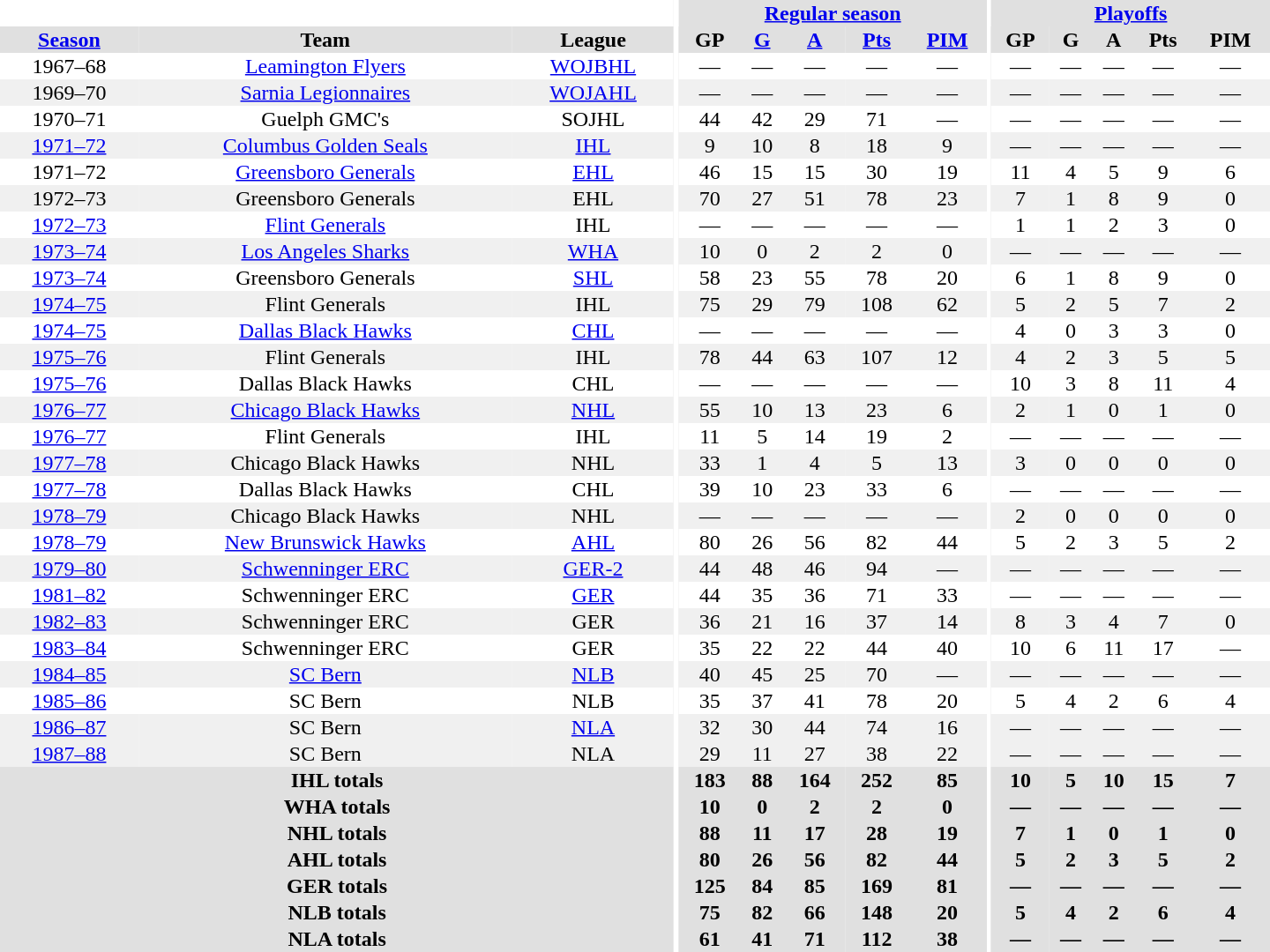<table border="0" cellpadding="1" cellspacing="0" style="text-align:center; width:60em">
<tr bgcolor="#e0e0e0">
<th colspan="3" bgcolor="#ffffff"></th>
<th rowspan="105" bgcolor="#ffffff"></th>
<th colspan="5"><a href='#'>Regular season</a></th>
<th rowspan="105" bgcolor="#ffffff"></th>
<th colspan="5"><a href='#'>Playoffs</a></th>
</tr>
<tr bgcolor="#e0e0e0">
<th><a href='#'>Season</a></th>
<th>Team</th>
<th>League</th>
<th>GP</th>
<th><a href='#'>G</a></th>
<th><a href='#'>A</a></th>
<th><a href='#'>Pts</a></th>
<th><a href='#'>PIM</a></th>
<th>GP</th>
<th>G</th>
<th>A</th>
<th>Pts</th>
<th>PIM</th>
</tr>
<tr>
<td>1967–68</td>
<td><a href='#'>Leamington Flyers</a></td>
<td><a href='#'>WOJBHL</a></td>
<td>—</td>
<td>—</td>
<td>—</td>
<td>—</td>
<td>—</td>
<td>—</td>
<td>—</td>
<td>—</td>
<td>—</td>
<td>—</td>
</tr>
<tr bgcolor="#f0f0f0">
<td>1969–70</td>
<td><a href='#'>Sarnia Legionnaires</a></td>
<td><a href='#'>WOJAHL</a></td>
<td>—</td>
<td>—</td>
<td>—</td>
<td>—</td>
<td>—</td>
<td>—</td>
<td>—</td>
<td>—</td>
<td>—</td>
<td>—</td>
</tr>
<tr>
<td>1970–71</td>
<td>Guelph GMC's</td>
<td>SOJHL</td>
<td>44</td>
<td>42</td>
<td>29</td>
<td>71</td>
<td>—</td>
<td>—</td>
<td>—</td>
<td>—</td>
<td>—</td>
<td>—</td>
</tr>
<tr bgcolor="#f0f0f0">
<td><a href='#'>1971–72</a></td>
<td><a href='#'>Columbus Golden Seals</a></td>
<td><a href='#'>IHL</a></td>
<td>9</td>
<td>10</td>
<td>8</td>
<td>18</td>
<td>9</td>
<td>—</td>
<td>—</td>
<td>—</td>
<td>—</td>
<td>—</td>
</tr>
<tr>
<td>1971–72</td>
<td><a href='#'>Greensboro Generals</a></td>
<td><a href='#'>EHL</a></td>
<td>46</td>
<td>15</td>
<td>15</td>
<td>30</td>
<td>19</td>
<td>11</td>
<td>4</td>
<td>5</td>
<td>9</td>
<td>6</td>
</tr>
<tr bgcolor="#f0f0f0">
<td>1972–73</td>
<td>Greensboro Generals</td>
<td>EHL</td>
<td>70</td>
<td>27</td>
<td>51</td>
<td>78</td>
<td>23</td>
<td>7</td>
<td>1</td>
<td>8</td>
<td>9</td>
<td>0</td>
</tr>
<tr>
<td><a href='#'>1972–73</a></td>
<td><a href='#'>Flint Generals</a></td>
<td>IHL</td>
<td>—</td>
<td>—</td>
<td>—</td>
<td>—</td>
<td>—</td>
<td>1</td>
<td>1</td>
<td>2</td>
<td>3</td>
<td>0</td>
</tr>
<tr bgcolor="#f0f0f0">
<td><a href='#'>1973–74</a></td>
<td><a href='#'>Los Angeles Sharks</a></td>
<td><a href='#'>WHA</a></td>
<td>10</td>
<td>0</td>
<td>2</td>
<td>2</td>
<td>0</td>
<td>—</td>
<td>—</td>
<td>—</td>
<td>—</td>
<td>—</td>
</tr>
<tr>
<td><a href='#'>1973–74</a></td>
<td>Greensboro Generals</td>
<td><a href='#'>SHL</a></td>
<td>58</td>
<td>23</td>
<td>55</td>
<td>78</td>
<td>20</td>
<td>6</td>
<td>1</td>
<td>8</td>
<td>9</td>
<td>0</td>
</tr>
<tr bgcolor="#f0f0f0">
<td><a href='#'>1974–75</a></td>
<td>Flint Generals</td>
<td>IHL</td>
<td>75</td>
<td>29</td>
<td>79</td>
<td>108</td>
<td>62</td>
<td>5</td>
<td>2</td>
<td>5</td>
<td>7</td>
<td>2</td>
</tr>
<tr>
<td><a href='#'>1974–75</a></td>
<td><a href='#'>Dallas Black Hawks</a></td>
<td><a href='#'>CHL</a></td>
<td>—</td>
<td>—</td>
<td>—</td>
<td>—</td>
<td>—</td>
<td>4</td>
<td>0</td>
<td>3</td>
<td>3</td>
<td>0</td>
</tr>
<tr bgcolor="#f0f0f0">
<td><a href='#'>1975–76</a></td>
<td>Flint Generals</td>
<td>IHL</td>
<td>78</td>
<td>44</td>
<td>63</td>
<td>107</td>
<td>12</td>
<td>4</td>
<td>2</td>
<td>3</td>
<td>5</td>
<td>5</td>
</tr>
<tr>
<td><a href='#'>1975–76</a></td>
<td>Dallas Black Hawks</td>
<td>CHL</td>
<td>—</td>
<td>—</td>
<td>—</td>
<td>—</td>
<td>—</td>
<td>10</td>
<td>3</td>
<td>8</td>
<td>11</td>
<td>4</td>
</tr>
<tr bgcolor="#f0f0f0">
<td><a href='#'>1976–77</a></td>
<td><a href='#'>Chicago Black Hawks</a></td>
<td><a href='#'>NHL</a></td>
<td>55</td>
<td>10</td>
<td>13</td>
<td>23</td>
<td>6</td>
<td>2</td>
<td>1</td>
<td>0</td>
<td>1</td>
<td>0</td>
</tr>
<tr>
<td><a href='#'>1976–77</a></td>
<td>Flint Generals</td>
<td>IHL</td>
<td>11</td>
<td>5</td>
<td>14</td>
<td>19</td>
<td>2</td>
<td>—</td>
<td>—</td>
<td>—</td>
<td>—</td>
<td>—</td>
</tr>
<tr bgcolor="#f0f0f0">
<td><a href='#'>1977–78</a></td>
<td>Chicago Black Hawks</td>
<td>NHL</td>
<td>33</td>
<td>1</td>
<td>4</td>
<td>5</td>
<td>13</td>
<td>3</td>
<td>0</td>
<td>0</td>
<td>0</td>
<td>0</td>
</tr>
<tr>
<td><a href='#'>1977–78</a></td>
<td>Dallas Black Hawks</td>
<td>CHL</td>
<td>39</td>
<td>10</td>
<td>23</td>
<td>33</td>
<td>6</td>
<td>—</td>
<td>—</td>
<td>—</td>
<td>—</td>
<td>—</td>
</tr>
<tr bgcolor="#f0f0f0">
<td><a href='#'>1978–79</a></td>
<td>Chicago Black Hawks</td>
<td>NHL</td>
<td>—</td>
<td>—</td>
<td>—</td>
<td>—</td>
<td>—</td>
<td>2</td>
<td>0</td>
<td>0</td>
<td>0</td>
<td>0</td>
</tr>
<tr>
<td><a href='#'>1978–79</a></td>
<td><a href='#'>New Brunswick Hawks</a></td>
<td><a href='#'>AHL</a></td>
<td>80</td>
<td>26</td>
<td>56</td>
<td>82</td>
<td>44</td>
<td>5</td>
<td>2</td>
<td>3</td>
<td>5</td>
<td>2</td>
</tr>
<tr bgcolor="#f0f0f0">
<td><a href='#'>1979–80</a></td>
<td><a href='#'>Schwenninger ERC</a></td>
<td><a href='#'>GER-2</a></td>
<td>44</td>
<td>48</td>
<td>46</td>
<td>94</td>
<td>—</td>
<td>—</td>
<td>—</td>
<td>—</td>
<td>—</td>
<td>—</td>
</tr>
<tr>
<td><a href='#'>1981–82</a></td>
<td>Schwenninger ERC</td>
<td><a href='#'>GER</a></td>
<td>44</td>
<td>35</td>
<td>36</td>
<td>71</td>
<td>33</td>
<td>—</td>
<td>—</td>
<td>—</td>
<td>—</td>
<td>—</td>
</tr>
<tr bgcolor="#f0f0f0">
<td><a href='#'>1982–83</a></td>
<td>Schwenninger ERC</td>
<td>GER</td>
<td>36</td>
<td>21</td>
<td>16</td>
<td>37</td>
<td>14</td>
<td>8</td>
<td>3</td>
<td>4</td>
<td>7</td>
<td>0</td>
</tr>
<tr>
<td><a href='#'>1983–84</a></td>
<td>Schwenninger ERC</td>
<td>GER</td>
<td>35</td>
<td>22</td>
<td>22</td>
<td>44</td>
<td>40</td>
<td>10</td>
<td>6</td>
<td>11</td>
<td>17</td>
<td>—</td>
</tr>
<tr bgcolor="#f0f0f0">
<td><a href='#'>1984–85</a></td>
<td><a href='#'>SC Bern</a></td>
<td><a href='#'>NLB</a></td>
<td>40</td>
<td>45</td>
<td>25</td>
<td>70</td>
<td>—</td>
<td>—</td>
<td>—</td>
<td>—</td>
<td>—</td>
<td>—</td>
</tr>
<tr>
<td><a href='#'>1985–86</a></td>
<td>SC Bern</td>
<td>NLB</td>
<td>35</td>
<td>37</td>
<td>41</td>
<td>78</td>
<td>20</td>
<td>5</td>
<td>4</td>
<td>2</td>
<td>6</td>
<td>4</td>
</tr>
<tr bgcolor="#f0f0f0">
<td><a href='#'>1986–87</a></td>
<td>SC Bern</td>
<td><a href='#'>NLA</a></td>
<td>32</td>
<td>30</td>
<td>44</td>
<td>74</td>
<td>16</td>
<td>—</td>
<td>—</td>
<td>—</td>
<td>—</td>
<td>—</td>
</tr>
<tr bgcolor="#f0f0f0">
<td><a href='#'>1987–88</a></td>
<td>SC Bern</td>
<td>NLA</td>
<td>29</td>
<td>11</td>
<td>27</td>
<td>38</td>
<td>22</td>
<td>—</td>
<td>—</td>
<td>—</td>
<td>—</td>
<td>—</td>
</tr>
<tr bgcolor="#e0e0e0">
<th colspan="3">IHL totals</th>
<th>183</th>
<th>88</th>
<th>164</th>
<th>252</th>
<th>85</th>
<th>10</th>
<th>5</th>
<th>10</th>
<th>15</th>
<th>7</th>
</tr>
<tr bgcolor="#e0e0e0">
<th colspan="3">WHA totals</th>
<th>10</th>
<th>0</th>
<th>2</th>
<th>2</th>
<th>0</th>
<th>—</th>
<th>—</th>
<th>—</th>
<th>—</th>
<th>—</th>
</tr>
<tr bgcolor="#e0e0e0">
<th colspan="3">NHL totals</th>
<th>88</th>
<th>11</th>
<th>17</th>
<th>28</th>
<th>19</th>
<th>7</th>
<th>1</th>
<th>0</th>
<th>1</th>
<th>0</th>
</tr>
<tr bgcolor="#e0e0e0">
<th colspan="3">AHL totals</th>
<th>80</th>
<th>26</th>
<th>56</th>
<th>82</th>
<th>44</th>
<th>5</th>
<th>2</th>
<th>3</th>
<th>5</th>
<th>2</th>
</tr>
<tr bgcolor="#e0e0e0">
<th colspan="3">GER totals</th>
<th>125</th>
<th>84</th>
<th>85</th>
<th>169</th>
<th>81</th>
<th>—</th>
<th>—</th>
<th>—</th>
<th>—</th>
<th>—</th>
</tr>
<tr bgcolor="#e0e0e0">
<th colspan="3">NLB totals</th>
<th>75</th>
<th>82</th>
<th>66</th>
<th>148</th>
<th>20</th>
<th>5</th>
<th>4</th>
<th>2</th>
<th>6</th>
<th>4</th>
</tr>
<tr bgcolor="#e0e0e0">
<th colspan="3">NLA totals</th>
<th>61</th>
<th>41</th>
<th>71</th>
<th>112</th>
<th>38</th>
<th>—</th>
<th>—</th>
<th>—</th>
<th>—</th>
<th>—</th>
</tr>
</table>
